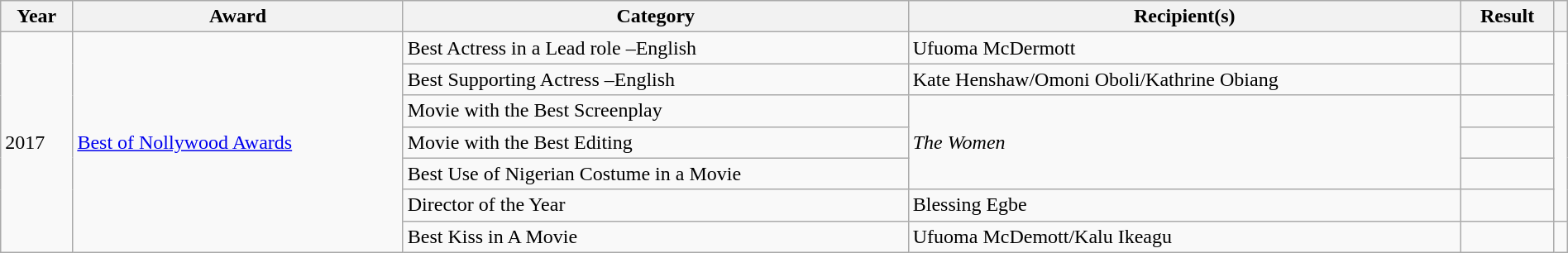<table class="wikitable sortable" style="width:100%">
<tr>
<th>Year</th>
<th>Award</th>
<th>Category</th>
<th>Recipient(s)</th>
<th>Result</th>
<th></th>
</tr>
<tr>
<td rowspan="7">2017</td>
<td rowspan="7"><a href='#'>Best of Nollywood Awards</a></td>
<td>Best Actress in a Lead role –English</td>
<td>Ufuoma McDermott</td>
<td></td>
<td rowspan="6"></td>
</tr>
<tr>
<td>Best Supporting Actress –English</td>
<td>Kate Henshaw/Omoni Oboli/Kathrine Obiang</td>
<td></td>
</tr>
<tr>
<td>Movie with the Best Screenplay</td>
<td rowspan="3"><em>The Women</em></td>
<td></td>
</tr>
<tr>
<td>Movie with the Best Editing</td>
<td></td>
</tr>
<tr>
<td>Best Use of Nigerian Costume in a Movie</td>
<td></td>
</tr>
<tr>
<td>Director of the Year</td>
<td>Blessing Egbe</td>
<td></td>
</tr>
<tr>
<td>Best Kiss in A Movie</td>
<td>Ufuoma McDemott/Kalu Ikeagu</td>
<td></td>
<td></td>
</tr>
</table>
